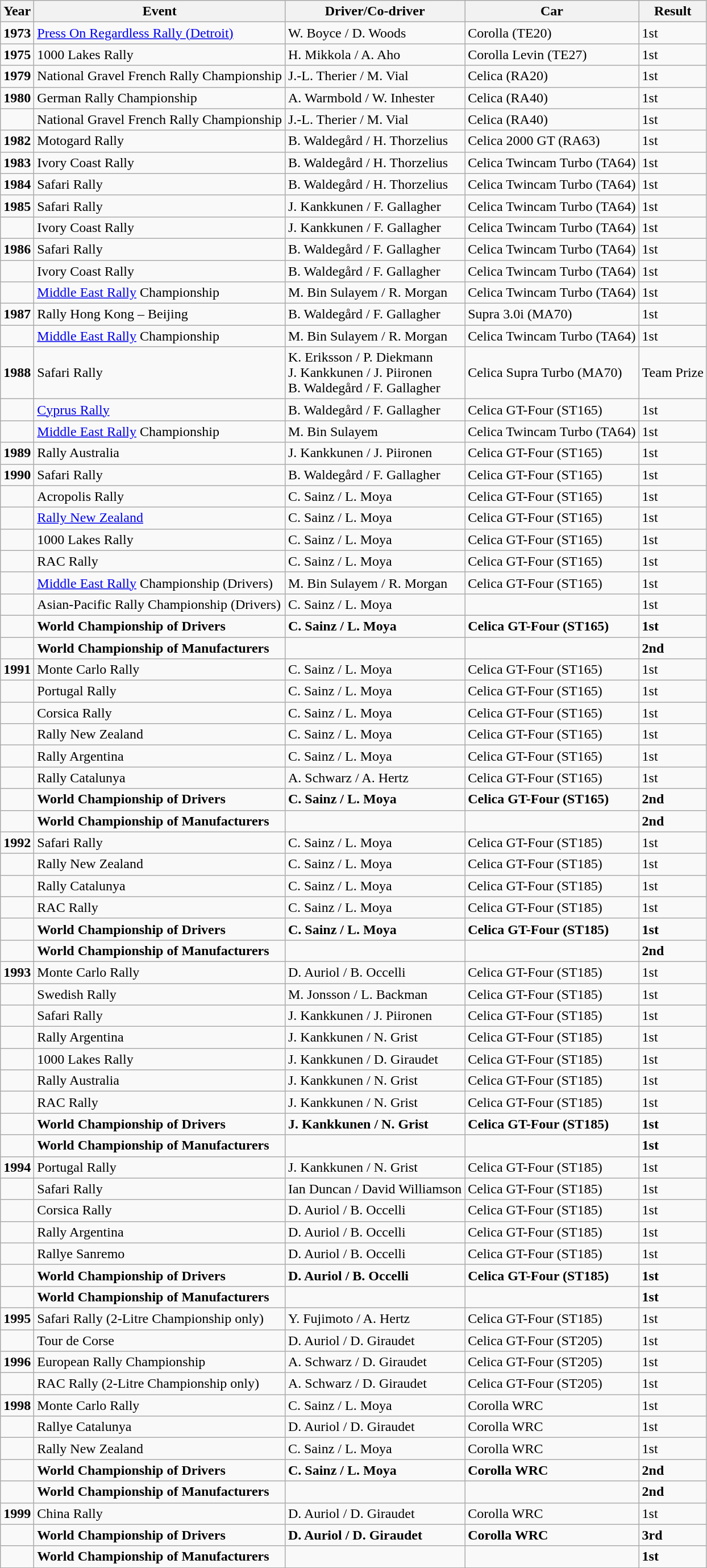<table class="wikitable">
<tr>
<th>Year</th>
<th>Event</th>
<th>Driver/Co-driver</th>
<th>Car</th>
<th>Result</th>
</tr>
<tr>
<td><strong>1973</strong></td>
<td><a href='#'>Press On Regardless Rally (Detroit)</a></td>
<td>W. Boyce / D. Woods</td>
<td>Corolla (TE20)</td>
<td>1st</td>
</tr>
<tr>
<td><strong>1975</strong></td>
<td>1000 Lakes Rally</td>
<td>H. Mikkola / A. Aho</td>
<td>Corolla Levin (TE27)</td>
<td>1st</td>
</tr>
<tr>
<td><strong>1979</strong></td>
<td>National Gravel French Rally Championship</td>
<td>J.-L. Therier / M. Vial</td>
<td>Celica (RA20)</td>
<td>1st</td>
</tr>
<tr>
<td><strong>1980</strong></td>
<td>German Rally Championship</td>
<td>A. Warmbold / W. Inhester</td>
<td>Celica (RA40)</td>
<td>1st</td>
</tr>
<tr>
<td> </td>
<td>National Gravel French Rally Championship</td>
<td>J.-L. Therier / M. Vial</td>
<td>Celica (RA40)</td>
<td>1st</td>
</tr>
<tr>
<td><strong>1982</strong></td>
<td>Motogard Rally</td>
<td>B. Waldegård / H. Thorzelius</td>
<td>Celica 2000 GT (RA63)</td>
<td>1st</td>
</tr>
<tr>
<td><strong>1983</strong></td>
<td>Ivory Coast Rally</td>
<td>B. Waldegård / H. Thorzelius</td>
<td>Celica Twincam Turbo (TA64)</td>
<td>1st</td>
</tr>
<tr>
<td><strong>1984</strong></td>
<td>Safari Rally</td>
<td>B. Waldegård / H. Thorzelius</td>
<td>Celica Twincam Turbo (TA64)</td>
<td>1st</td>
</tr>
<tr>
<td><strong>1985</strong></td>
<td>Safari Rally</td>
<td>J. Kankkunen / F. Gallagher</td>
<td>Celica Twincam Turbo (TA64)</td>
<td>1st</td>
</tr>
<tr>
<td> </td>
<td>Ivory Coast Rally</td>
<td>J. Kankkunen / F. Gallagher</td>
<td>Celica Twincam Turbo (TA64)</td>
<td>1st</td>
</tr>
<tr>
<td><strong>1986</strong></td>
<td>Safari Rally</td>
<td>B. Waldegård / F. Gallagher</td>
<td>Celica Twincam Turbo (TA64)</td>
<td>1st</td>
</tr>
<tr>
<td> </td>
<td>Ivory Coast Rally</td>
<td>B. Waldegård / F. Gallagher</td>
<td>Celica Twincam Turbo (TA64)</td>
<td>1st</td>
</tr>
<tr>
<td> </td>
<td><a href='#'>Middle East Rally</a> Championship</td>
<td>M. Bin Sulayem / R. Morgan</td>
<td>Celica Twincam Turbo (TA64)</td>
<td>1st</td>
</tr>
<tr>
<td><strong>1987</strong></td>
<td>Rally Hong Kong – Beijing</td>
<td>B. Waldegård / F. Gallagher</td>
<td>Supra 3.0i (MA70)</td>
<td>1st</td>
</tr>
<tr>
<td> </td>
<td><a href='#'>Middle East Rally</a> Championship</td>
<td>M. Bin Sulayem / R. Morgan</td>
<td>Celica Twincam Turbo (TA64)</td>
<td>1st</td>
</tr>
<tr>
<td><strong>1988</strong></td>
<td>Safari Rally</td>
<td>K. Eriksson / P. Diekmann<br>J. Kankkunen / J. Piironen<br>B. Waldegård / F. Gallagher</td>
<td>Celica Supra Turbo (MA70)</td>
<td>Team Prize</td>
</tr>
<tr>
<td> </td>
<td><a href='#'>Cyprus Rally</a></td>
<td>B. Waldegård / F. Gallagher</td>
<td>Celica GT-Four (ST165)</td>
<td>1st</td>
</tr>
<tr>
<td> </td>
<td><a href='#'>Middle East Rally</a> Championship</td>
<td>M. Bin Sulayem</td>
<td>Celica Twincam Turbo (TA64)</td>
<td>1st</td>
</tr>
<tr>
<td><strong>1989</strong></td>
<td>Rally Australia</td>
<td>J. Kankkunen / J. Piironen</td>
<td>Celica GT-Four (ST165)</td>
<td>1st</td>
</tr>
<tr>
<td><strong>1990</strong></td>
<td>Safari Rally</td>
<td>B. Waldegård / F. Gallagher</td>
<td>Celica GT-Four (ST165)</td>
<td>1st</td>
</tr>
<tr>
<td> </td>
<td>Acropolis Rally</td>
<td>C. Sainz / L. Moya</td>
<td>Celica GT-Four (ST165)</td>
<td>1st</td>
</tr>
<tr>
<td> </td>
<td><a href='#'>Rally New Zealand</a></td>
<td>C. Sainz / L. Moya</td>
<td>Celica GT-Four (ST165)</td>
<td>1st</td>
</tr>
<tr>
<td> </td>
<td>1000 Lakes Rally</td>
<td>C. Sainz / L. Moya</td>
<td>Celica GT-Four (ST165)</td>
<td>1st</td>
</tr>
<tr>
<td> </td>
<td>RAC Rally</td>
<td>C. Sainz / L. Moya</td>
<td>Celica GT-Four (ST165)</td>
<td>1st</td>
</tr>
<tr>
<td> </td>
<td><a href='#'>Middle East Rally</a> Championship (Drivers)</td>
<td>M. Bin Sulayem / R. Morgan</td>
<td>Celica GT-Four (ST165)</td>
<td>1st</td>
</tr>
<tr>
<td> </td>
<td>Asian-Pacific Rally Championship (Drivers)</td>
<td>C. Sainz / L. Moya</td>
<td> </td>
<td>1st</td>
</tr>
<tr>
<td> </td>
<td><strong>World Championship of Drivers</strong></td>
<td><strong>C. Sainz / L. Moya</strong></td>
<td><strong>Celica GT-Four (ST165)</strong></td>
<td><strong>1st</strong></td>
</tr>
<tr>
<td> </td>
<td><strong>World Championship of Manufacturers</strong></td>
<td> </td>
<td> </td>
<td><strong>2nd</strong></td>
</tr>
<tr>
<td><strong>1991</strong></td>
<td>Monte Carlo Rally</td>
<td>C. Sainz / L. Moya</td>
<td>Celica GT-Four (ST165)</td>
<td>1st</td>
</tr>
<tr>
<td> </td>
<td>Portugal Rally</td>
<td>C. Sainz / L. Moya</td>
<td>Celica GT-Four (ST165)</td>
<td>1st</td>
</tr>
<tr>
<td> </td>
<td>Corsica Rally</td>
<td>C. Sainz / L. Moya</td>
<td>Celica GT-Four (ST165)</td>
<td>1st</td>
</tr>
<tr>
<td> </td>
<td>Rally New Zealand</td>
<td>C. Sainz / L. Moya</td>
<td>Celica GT-Four (ST165)</td>
<td>1st</td>
</tr>
<tr>
<td> </td>
<td>Rally Argentina</td>
<td>C. Sainz / L. Moya</td>
<td>Celica GT-Four (ST165)</td>
<td>1st</td>
</tr>
<tr>
<td> </td>
<td>Rally Catalunya</td>
<td>A. Schwarz / A. Hertz</td>
<td>Celica GT-Four (ST165)</td>
<td>1st</td>
</tr>
<tr>
<td> </td>
<td><strong>World Championship of Drivers</strong></td>
<td><strong>C. Sainz / L. Moya</strong></td>
<td><strong>Celica GT-Four (ST165)</strong></td>
<td><strong>2nd</strong></td>
</tr>
<tr>
<td> </td>
<td><strong>World Championship of Manufacturers</strong></td>
<td> </td>
<td> </td>
<td><strong>2nd</strong></td>
</tr>
<tr>
<td><strong>1992</strong></td>
<td>Safari Rally</td>
<td>C. Sainz / L. Moya</td>
<td>Celica GT-Four (ST185)</td>
<td>1st</td>
</tr>
<tr>
<td> </td>
<td>Rally New Zealand</td>
<td>C. Sainz / L. Moya</td>
<td>Celica GT-Four (ST185)</td>
<td>1st</td>
</tr>
<tr>
<td> </td>
<td>Rally Catalunya</td>
<td>C. Sainz / L. Moya</td>
<td>Celica GT-Four (ST185)</td>
<td>1st</td>
</tr>
<tr>
<td> </td>
<td>RAC Rally</td>
<td>C. Sainz / L. Moya</td>
<td>Celica GT-Four (ST185)</td>
<td>1st</td>
</tr>
<tr>
<td> </td>
<td><strong>World Championship of Drivers</strong></td>
<td><strong>C. Sainz / L. Moya</strong></td>
<td><strong>Celica GT-Four (ST185)</strong></td>
<td><strong>1st</strong></td>
</tr>
<tr>
<td> </td>
<td><strong>World Championship of Manufacturers</strong></td>
<td> </td>
<td> </td>
<td><strong>2nd</strong></td>
</tr>
<tr>
<td><strong>1993</strong></td>
<td>Monte Carlo Rally</td>
<td>D. Auriol / B. Occelli</td>
<td>Celica GT-Four (ST185)</td>
<td>1st</td>
</tr>
<tr>
<td> </td>
<td>Swedish Rally</td>
<td>M. Jonsson / L. Backman</td>
<td>Celica GT-Four (ST185)</td>
<td>1st</td>
</tr>
<tr>
<td> </td>
<td>Safari Rally</td>
<td>J. Kankkunen / J. Piironen</td>
<td>Celica GT-Four (ST185)</td>
<td>1st</td>
</tr>
<tr>
<td> </td>
<td>Rally Argentina</td>
<td>J. Kankkunen / N. Grist</td>
<td>Celica GT-Four (ST185)</td>
<td>1st</td>
</tr>
<tr>
<td> </td>
<td>1000 Lakes Rally</td>
<td>J. Kankkunen / D. Giraudet</td>
<td>Celica GT-Four (ST185)</td>
<td>1st</td>
</tr>
<tr>
<td> </td>
<td>Rally Australia</td>
<td>J. Kankkunen / N. Grist</td>
<td>Celica GT-Four (ST185)</td>
<td>1st</td>
</tr>
<tr>
<td> </td>
<td>RAC Rally</td>
<td>J. Kankkunen / N. Grist</td>
<td>Celica GT-Four (ST185)</td>
<td>1st</td>
</tr>
<tr>
<td> </td>
<td><strong>World Championship of Drivers</strong></td>
<td><strong>J. Kankkunen / N. Grist</strong></td>
<td><strong>Celica GT-Four (ST185)</strong></td>
<td><strong>1st</strong></td>
</tr>
<tr>
<td> </td>
<td><strong>World Championship of Manufacturers</strong></td>
<td> </td>
<td> </td>
<td><strong>1st</strong></td>
</tr>
<tr>
<td><strong>1994</strong></td>
<td>Portugal Rally</td>
<td>J. Kankkunen / N. Grist</td>
<td>Celica GT-Four (ST185)</td>
<td>1st</td>
</tr>
<tr>
<td> </td>
<td>Safari Rally</td>
<td>Ian Duncan / David Williamson</td>
<td>Celica GT-Four (ST185)</td>
<td>1st</td>
</tr>
<tr>
<td> </td>
<td>Corsica Rally</td>
<td>D. Auriol / B. Occelli</td>
<td>Celica GT-Four (ST185)</td>
<td>1st</td>
</tr>
<tr>
<td> </td>
<td>Rally Argentina</td>
<td>D. Auriol / B. Occelli</td>
<td>Celica GT-Four (ST185)</td>
<td>1st</td>
</tr>
<tr>
<td> </td>
<td>Rallye Sanremo</td>
<td>D. Auriol / B. Occelli</td>
<td>Celica GT-Four (ST185)</td>
<td>1st</td>
</tr>
<tr>
<td> </td>
<td><strong>World Championship of Drivers </strong></td>
<td><strong>D. Auriol / B. Occelli</strong></td>
<td><strong>Celica GT-Four (ST185)</strong></td>
<td><strong>1st</strong></td>
</tr>
<tr>
<td> </td>
<td><strong>World Championship of Manufacturers</strong></td>
<td> </td>
<td> </td>
<td><strong>1st</strong></td>
</tr>
<tr>
<td><strong>1995</strong></td>
<td>Safari Rally (2-Litre Championship only)</td>
<td>Y. Fujimoto / A. Hertz</td>
<td>Celica GT-Four (ST185)</td>
<td>1st</td>
</tr>
<tr>
<td> </td>
<td>Tour de Corse</td>
<td>D. Auriol / D. Giraudet</td>
<td>Celica GT-Four (ST205)</td>
<td>1st</td>
</tr>
<tr>
<td><strong>1996</strong></td>
<td>European Rally Championship</td>
<td>A. Schwarz / D. Giraudet</td>
<td>Celica GT-Four (ST205)</td>
<td>1st</td>
</tr>
<tr>
<td> </td>
<td>RAC Rally (2-Litre Championship only)</td>
<td>A. Schwarz / D. Giraudet</td>
<td>Celica GT-Four (ST205)</td>
<td>1st</td>
</tr>
<tr>
<td><strong>1998</strong></td>
<td>Monte Carlo Rally</td>
<td>C. Sainz / L. Moya</td>
<td>Corolla WRC</td>
<td>1st</td>
</tr>
<tr>
<td> </td>
<td>Rallye Catalunya</td>
<td>D. Auriol / D. Giraudet</td>
<td>Corolla WRC</td>
<td>1st</td>
</tr>
<tr>
<td> </td>
<td>Rally New Zealand</td>
<td>C. Sainz / L. Moya</td>
<td>Corolla WRC</td>
<td>1st</td>
</tr>
<tr>
<td> </td>
<td><strong>World Championship of Drivers </strong></td>
<td><strong>C. Sainz / L. Moya</strong></td>
<td><strong>Corolla WRC</strong></td>
<td><strong>2nd</strong></td>
</tr>
<tr>
<td> </td>
<td><strong>World Championship of Manufacturers</strong></td>
<td> </td>
<td> </td>
<td><strong>2nd</strong></td>
</tr>
<tr>
<td><strong>1999</strong></td>
<td>China Rally</td>
<td>D. Auriol / D. Giraudet</td>
<td>Corolla WRC</td>
<td>1st</td>
</tr>
<tr>
<td> </td>
<td><strong>World Championship of Drivers </strong></td>
<td><strong>D. Auriol / D. Giraudet</strong></td>
<td><strong>Corolla WRC</strong></td>
<td><strong>3rd</strong></td>
</tr>
<tr>
<td> </td>
<td><strong>World Championship of Manufacturers</strong></td>
<td> </td>
<td> </td>
<td><strong>1st</strong></td>
</tr>
</table>
